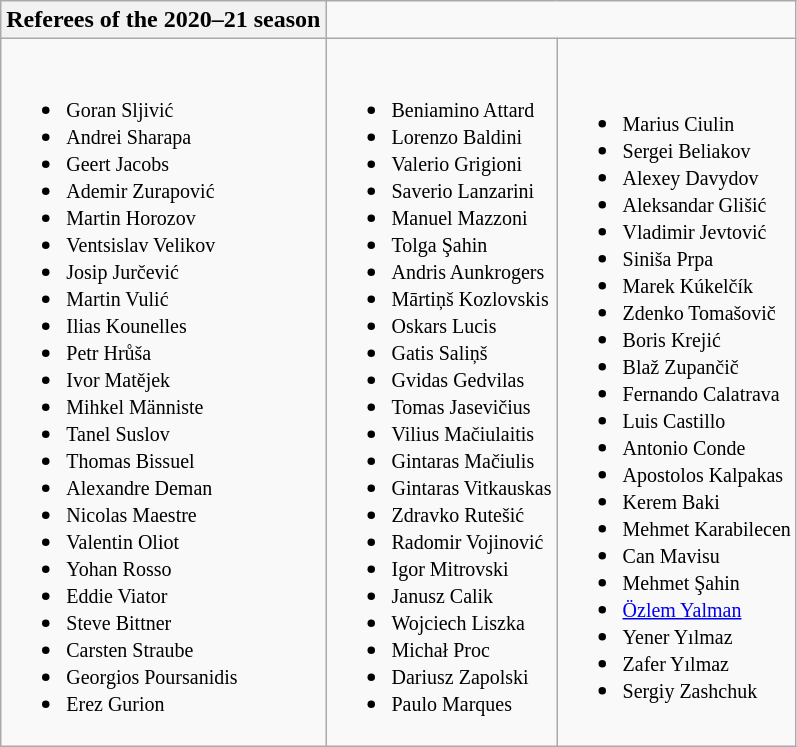<table class="wikitable collapsible collapsed">
<tr>
<th>Referees of the 2020–21 season</th>
</tr>
<tr>
<td><br><ul><li> <small>Goran Sljivić</small></li><li> <small>Andrei Sharapa</small></li><li> <small>Geert Jacobs</small></li><li> <small>Ademir Zurapović</small></li><li> <small>Martin Horozov</small></li><li> <small>Ventsislav Velikov</small></li><li> <small>Josip Jurčević</small></li><li> <small>Martin Vulić</small></li><li> <small>Ilias Kounelles</small></li><li> <small>Petr Hrůša</small></li><li> <small>Ivor Matějek</small></li><li> <small>Mihkel Männiste</small></li><li> <small>Tanel Suslov</small></li><li> <small>Thomas Bissuel</small></li><li> <small>Alexandre Deman</small></li><li> <small>Nicolas Maestre</small></li><li> <small>Valentin Oliot</small></li><li> <small>Yohan Rosso</small></li><li> <small>Eddie Viator</small></li><li> <small>Steve Bittner</small></li><li> <small>Carsten Straube</small></li><li> <small>Georgios Poursanidis</small></li><li> <small>Erez Gurion</small></li></ul></td>
<td><br><ul><li> <small>Beniamino Attard</small></li><li> <small>Lorenzo Baldini</small></li><li> <small>Valerio Grigioni</small></li><li> <small>Saverio Lanzarini</small></li><li> <small>Manuel Mazzoni</small></li><li> <small>Tolga Şahin</small></li><li> <small>Andris Aunkrogers</small></li><li> <small>Mārtiņš Kozlovskis</small></li><li> <small>Oskars Lucis</small></li><li> <small>Gatis Saliņš</small></li><li> <small>Gvidas Gedvilas</small></li><li> <small>Tomas Jasevičius</small></li><li> <small>Vilius Mačiulaitis</small></li><li> <small>Gintaras Mačiulis</small></li><li> <small>Gintaras Vitkauskas</small></li><li> <small>Zdravko Rutešić</small></li><li> <small>Radomir Vojinović</small></li><li> <small>Igor Mitrovski</small></li><li> <small>Janusz Calik</small></li><li> <small>Wojciech Liszka</small></li><li> <small>Michał Proc</small></li><li> <small>Dariusz Zapolski</small></li><li> <small>Paulo Marques</small></li></ul></td>
<td><br><ul><li> <small>Marius Ciulin</small></li><li> <small>Sergei Beliakov</small></li><li> <small>Alexey Davydov</small></li><li> <small>Aleksandar Glišić</small></li><li> <small>Vladimir Jevtović</small></li><li> <small>Siniša Prpa</small></li><li> <small>Marek Kúkelčík</small></li><li> <small>Zdenko Tomašovič</small></li><li> <small>Boris Krejić</small></li><li> <small>Blaž Zupančič</small></li><li> <small>Fernando Calatrava</small></li><li> <small>Luis Castillo</small></li><li> <small>Antonio Conde</small></li><li> <small>Apostolos Kalpakas</small></li><li> <small>Kerem Baki</small></li><li> <small>Mehmet Karabilecen</small></li><li> <small>Can Mavisu</small></li><li> <small>Mehmet Şahin</small></li><li> <small><a href='#'>Özlem Yalman</a></small></li><li> <small>Yener Yılmaz</small></li><li> <small>Zafer Yılmaz</small></li><li> <small>Sergiy Zashchuk</small></li></ul></td>
</tr>
</table>
